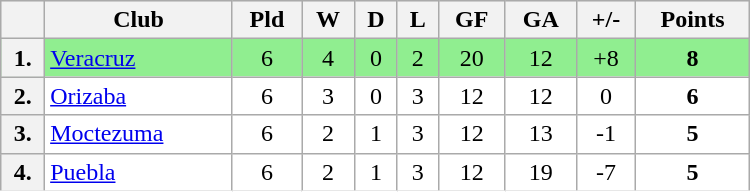<table class="wikitable"style="border: 1px solid #ffffff; background-color: #f0f0f0" cellspacing="1" cellpadding="1" width="500">
<tr bgcolor="#EFEFEF">
<th align="center"></th>
<th align="center">Club</th>
<th align="center">Pld</th>
<th align="center">W</th>
<th align="center">D</th>
<th align="center">L</th>
<th align="center">GF</th>
<th align="center">GA</th>
<th align="center">+/-</th>
<th align="center">Points</th>
</tr>
<tr align="left" valign="top" bgcolor="#90EE90">
<th align="center">1.</th>
<td> <a href='#'>Veracruz</a></td>
<td align="center">6</td>
<td align="center">4</td>
<td align="center">0</td>
<td align="center">2</td>
<td align="center">20</td>
<td align="center">12</td>
<td align="center">+8</td>
<td align="center"><strong>8</strong></td>
</tr>
<tr align="left" valign="top" bgcolor="#ffffff">
<th align="center">2.</th>
<td> <a href='#'>Orizaba</a></td>
<td align="center">6</td>
<td align="center">3</td>
<td align="center">0</td>
<td align="center">3</td>
<td align="center">12</td>
<td align="center">12</td>
<td align="center">0</td>
<td align="center"><strong>6</strong></td>
</tr>
<tr align="left" valign="top" bgcolor="ffffff">
<th align="center">3.</th>
<td> <a href='#'>Moctezuma</a></td>
<td align="center">6</td>
<td align="center">2</td>
<td align="center">1</td>
<td align="center">3</td>
<td align="center">12</td>
<td align="center">13</td>
<td align="center">-1</td>
<td align="center"><strong>5</strong></td>
</tr>
<tr align="left" valign="top" bgcolor="ffffff">
<th align="center">4.</th>
<td> <a href='#'>Puebla</a></td>
<td align="center">6</td>
<td align="center">2</td>
<td align="center">1</td>
<td align="center">3</td>
<td align="center">12</td>
<td align="center">19</td>
<td align="center">-7</td>
<td align="center"><strong>5</strong></td>
</tr>
<tr align="left" valign="top" bgcolor="#ffffff">
</tr>
</table>
